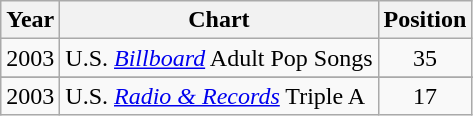<table class="wikitable">
<tr>
<th align="left">Year</th>
<th align="left">Chart</th>
<th align="left">Position</th>
</tr>
<tr>
<td>2003</td>
<td align="left">U.S. <em><a href='#'>Billboard</a></em> Adult Pop Songs</td>
<td align="center">35</td>
</tr>
<tr>
</tr>
<tr>
<td>2003</td>
<td align="left">U.S. <em><a href='#'>Radio & Records</a></em> Triple A</td>
<td align="center">17</td>
</tr>
</table>
